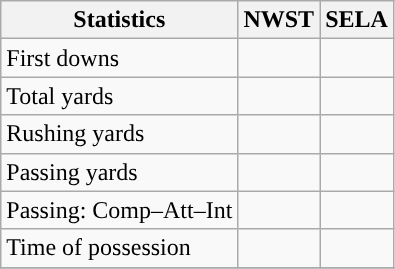<table class="wikitable" style="float: left;">
<tr>
<th>Statistics</th>
<th>NWST</th>
<th>SELA</th>
</tr>
<tr>
<td>First downs</td>
<td></td>
<td></td>
</tr>
<tr>
<td>Total yards</td>
<td></td>
<td></td>
</tr>
<tr>
<td>Rushing yards</td>
<td></td>
<td></td>
</tr>
<tr>
<td>Passing yards</td>
<td></td>
<td></td>
</tr>
<tr>
<td>Passing: Comp–Att–Int</td>
<td></td>
<td></td>
</tr>
<tr>
<td>Time of possession</td>
<td></td>
<td></td>
</tr>
<tr>
</tr>
</table>
